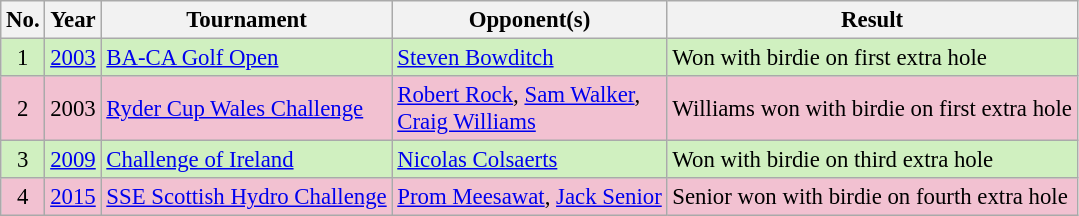<table class="wikitable" style="font-size:95%;">
<tr>
<th>No.</th>
<th>Year</th>
<th>Tournament</th>
<th>Opponent(s)</th>
<th>Result</th>
</tr>
<tr style="background:#D0F0C0;">
<td align=center>1</td>
<td><a href='#'>2003</a></td>
<td><a href='#'>BA-CA Golf Open</a></td>
<td> <a href='#'>Steven Bowditch</a></td>
<td>Won with birdie on first extra hole</td>
</tr>
<tr style="background:#F2C1D1;">
<td align=center>2</td>
<td>2003</td>
<td><a href='#'>Ryder Cup Wales Challenge</a></td>
<td> <a href='#'>Robert Rock</a>,  <a href='#'>Sam Walker</a>,<br> <a href='#'>Craig Williams</a></td>
<td>Williams won with birdie on first extra hole</td>
</tr>
<tr style="background:#D0F0C0;">
<td align=center>3</td>
<td><a href='#'>2009</a></td>
<td><a href='#'>Challenge of Ireland</a></td>
<td> <a href='#'>Nicolas Colsaerts</a></td>
<td>Won with birdie on third extra hole</td>
</tr>
<tr style="background:#F2C1D1;">
<td align=center>4</td>
<td><a href='#'>2015</a></td>
<td><a href='#'>SSE Scottish Hydro Challenge</a></td>
<td> <a href='#'>Prom Meesawat</a>,  <a href='#'>Jack Senior</a></td>
<td>Senior won with birdie on fourth extra hole</td>
</tr>
</table>
